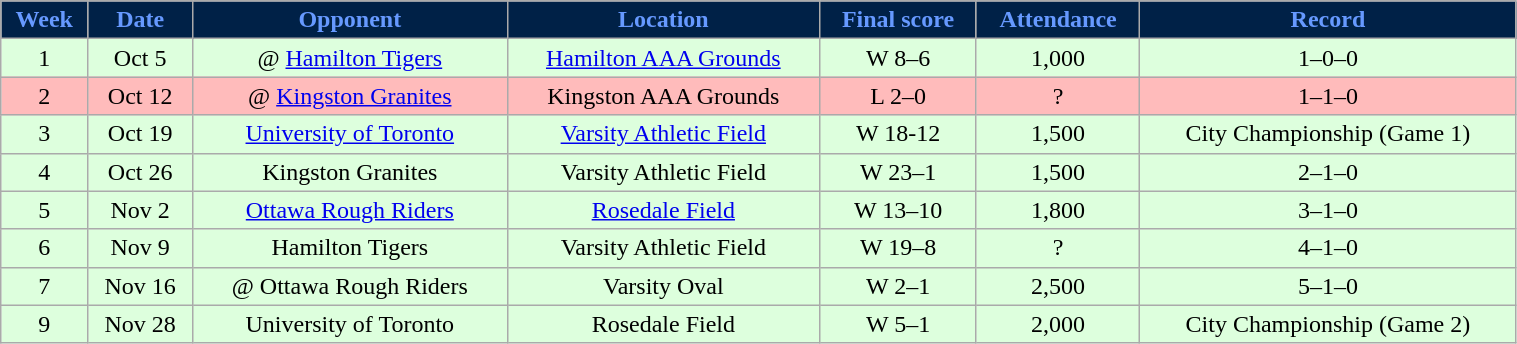<table class="wikitable" width="80%">
<tr align="center"  style="background:#002147;color:#6699FF;">
<td><strong>Week</strong></td>
<td><strong>Date</strong></td>
<td><strong>Opponent</strong></td>
<td><strong>Location</strong></td>
<td><strong>Final score</strong></td>
<td><strong>Attendance</strong></td>
<td><strong>Record</strong></td>
</tr>
<tr align="center" bgcolor="#ddffdd">
<td>1</td>
<td>Oct 5</td>
<td>@ <a href='#'>Hamilton Tigers</a></td>
<td><a href='#'>Hamilton AAA Grounds</a></td>
<td>W 8–6</td>
<td>1,000</td>
<td>1–0–0</td>
</tr>
<tr align="center" bgcolor="#ffbbbb">
<td>2</td>
<td>Oct 12</td>
<td>@ <a href='#'>Kingston Granites</a></td>
<td>Kingston AAA Grounds</td>
<td>L 2–0</td>
<td>?</td>
<td>1–1–0</td>
</tr>
<tr align="center" bgcolor="#ddffdd">
<td>3</td>
<td>Oct 19</td>
<td><a href='#'>University of Toronto</a></td>
<td><a href='#'>Varsity Athletic Field</a></td>
<td>W 18-12</td>
<td>1,500</td>
<td>City Championship (Game 1)</td>
</tr>
<tr align="center" bgcolor="#ddffdd">
<td>4</td>
<td>Oct 26</td>
<td>Kingston Granites</td>
<td>Varsity Athletic Field</td>
<td>W 23–1</td>
<td>1,500</td>
<td>2–1–0</td>
</tr>
<tr align="center" bgcolor="#ddffdd">
<td>5</td>
<td>Nov 2</td>
<td><a href='#'>Ottawa Rough Riders</a></td>
<td><a href='#'>Rosedale Field</a></td>
<td>W 13–10</td>
<td>1,800</td>
<td>3–1–0</td>
</tr>
<tr align="center" bgcolor="#ddffdd">
<td>6</td>
<td>Nov 9</td>
<td>Hamilton Tigers</td>
<td>Varsity Athletic Field</td>
<td>W 19–8</td>
<td>?</td>
<td>4–1–0</td>
</tr>
<tr align="center" bgcolor="#ddffdd">
<td>7</td>
<td>Nov 16</td>
<td>@ Ottawa Rough Riders</td>
<td>Varsity Oval</td>
<td>W 2–1</td>
<td>2,500</td>
<td>5–1–0</td>
</tr>
<tr align="center" bgcolor="#ddffdd">
<td>9</td>
<td>Nov 28</td>
<td>University of Toronto</td>
<td>Rosedale Field</td>
<td>W 5–1</td>
<td>2,000</td>
<td>City Championship (Game 2)</td>
</tr>
</table>
